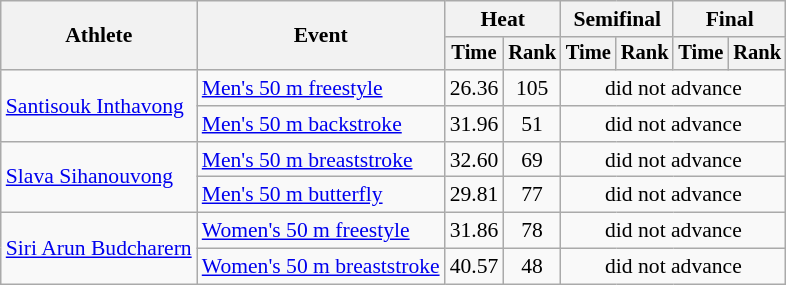<table class=wikitable style="font-size:90%">
<tr>
<th rowspan="2">Athlete</th>
<th rowspan="2">Event</th>
<th colspan="2">Heat</th>
<th colspan="2">Semifinal</th>
<th colspan="2">Final</th>
</tr>
<tr style="font-size:95%">
<th>Time</th>
<th>Rank</th>
<th>Time</th>
<th>Rank</th>
<th>Time</th>
<th>Rank</th>
</tr>
<tr align=center>
<td align=left rowspan=2><a href='#'>Santisouk Inthavong</a></td>
<td align=left><a href='#'>Men's 50 m freestyle</a></td>
<td>26.36</td>
<td>105</td>
<td colspan=4>did not advance</td>
</tr>
<tr align=center>
<td align=left><a href='#'>Men's 50 m backstroke</a></td>
<td>31.96</td>
<td>51</td>
<td colspan=4>did not advance</td>
</tr>
<tr align=center>
<td align=left rowspan=2><a href='#'>Slava Sihanouvong</a></td>
<td align=left><a href='#'>Men's 50 m breaststroke</a></td>
<td>32.60</td>
<td>69</td>
<td colspan=4>did not advance</td>
</tr>
<tr align=center>
<td align=left><a href='#'>Men's 50 m butterfly</a></td>
<td>29.81</td>
<td>77</td>
<td colspan=4>did not advance</td>
</tr>
<tr align=center>
<td align=left rowspan=2><a href='#'>Siri Arun Budcharern</a></td>
<td align=left><a href='#'>Women's 50 m freestyle</a></td>
<td>31.86</td>
<td>78</td>
<td colspan=4>did not advance</td>
</tr>
<tr align=center>
<td align=left><a href='#'>Women's 50 m breaststroke</a></td>
<td>40.57</td>
<td>48</td>
<td colspan=4>did not advance</td>
</tr>
</table>
